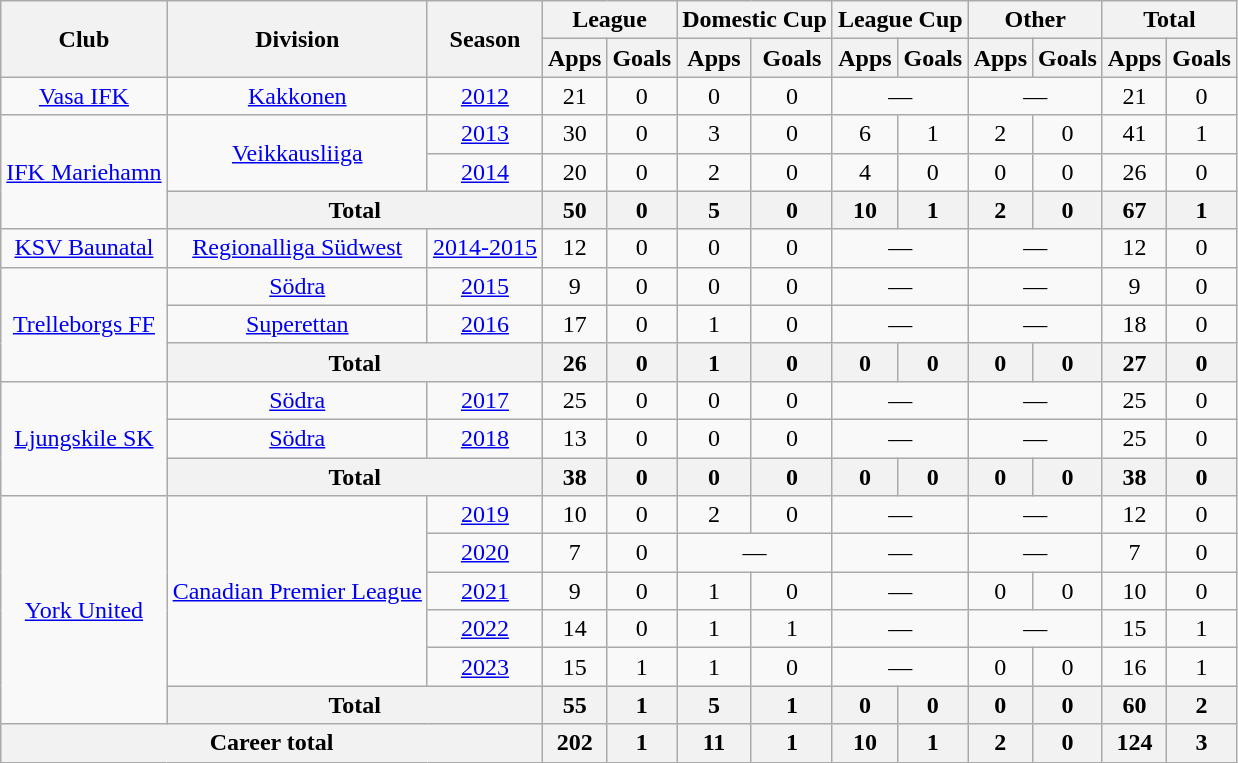<table class="wikitable" style="text-align: center">
<tr>
<th rowspan="2">Club</th>
<th rowspan="2">Division</th>
<th rowspan="2">Season</th>
<th colspan="2">League</th>
<th colspan="2">Domestic Cup</th>
<th colspan="2">League Cup</th>
<th colspan="2">Other</th>
<th colspan="2">Total</th>
</tr>
<tr>
<th>Apps</th>
<th>Goals</th>
<th>Apps</th>
<th>Goals</th>
<th>Apps</th>
<th>Goals</th>
<th>Apps</th>
<th>Goals</th>
<th>Apps</th>
<th>Goals</th>
</tr>
<tr>
<td><a href='#'>Vasa IFK</a></td>
<td><a href='#'>Kakkonen</a></td>
<td><a href='#'>2012</a></td>
<td>21</td>
<td>0</td>
<td>0</td>
<td>0</td>
<td colspan=2>—</td>
<td colspan=2>—</td>
<td>21</td>
<td>0</td>
</tr>
<tr>
<td rowspan="3"><a href='#'>IFK Mariehamn</a></td>
<td rowspan="2"><a href='#'>Veikkausliiga</a></td>
<td><a href='#'>2013</a></td>
<td>30</td>
<td>0</td>
<td>3</td>
<td>0</td>
<td>6</td>
<td>1</td>
<td>2</td>
<td>0</td>
<td>41</td>
<td>1</td>
</tr>
<tr>
<td><a href='#'>2014</a></td>
<td>20</td>
<td>0</td>
<td>2</td>
<td>0</td>
<td>4</td>
<td>0</td>
<td>0</td>
<td>0</td>
<td>26</td>
<td>0</td>
</tr>
<tr>
<th colspan="2">Total</th>
<th>50</th>
<th>0</th>
<th>5</th>
<th>0</th>
<th>10</th>
<th>1</th>
<th>2</th>
<th>0</th>
<th>67</th>
<th>1</th>
</tr>
<tr>
<td><a href='#'>KSV Baunatal</a></td>
<td><a href='#'>Regionalliga Südwest</a></td>
<td><a href='#'>2014-2015</a></td>
<td>12</td>
<td>0</td>
<td>0</td>
<td>0</td>
<td colspan=2>—</td>
<td colspan=2>—</td>
<td>12</td>
<td>0</td>
</tr>
<tr>
<td rowspan="3"><a href='#'>Trelleborgs FF</a></td>
<td><a href='#'>Södra</a></td>
<td><a href='#'>2015</a></td>
<td>9</td>
<td>0</td>
<td>0</td>
<td>0</td>
<td colspan=2>—</td>
<td colspan=2>—</td>
<td>9</td>
<td>0</td>
</tr>
<tr>
<td><a href='#'>Superettan</a></td>
<td><a href='#'>2016</a></td>
<td>17</td>
<td>0</td>
<td>1</td>
<td>0</td>
<td colspan=2>—</td>
<td colspan=2>—</td>
<td>18</td>
<td>0</td>
</tr>
<tr>
<th colspan="2">Total</th>
<th>26</th>
<th>0</th>
<th>1</th>
<th>0</th>
<th>0</th>
<th>0</th>
<th>0</th>
<th>0</th>
<th>27</th>
<th>0</th>
</tr>
<tr>
<td rowspan="3"><a href='#'>Ljungskile SK</a></td>
<td><a href='#'>Södra</a></td>
<td><a href='#'>2017</a></td>
<td>25</td>
<td>0</td>
<td>0</td>
<td>0</td>
<td colspan=2>—</td>
<td colspan=2>—</td>
<td>25</td>
<td>0</td>
</tr>
<tr>
<td><a href='#'>Södra</a></td>
<td><a href='#'>2018</a></td>
<td>13</td>
<td>0</td>
<td>0</td>
<td>0</td>
<td colspan=2>—</td>
<td colspan=2>—</td>
<td>25</td>
<td>0</td>
</tr>
<tr>
<th colspan="2">Total</th>
<th>38</th>
<th>0</th>
<th>0</th>
<th>0</th>
<th>0</th>
<th>0</th>
<th>0</th>
<th>0</th>
<th>38</th>
<th>0</th>
</tr>
<tr>
<td rowspan="6"><a href='#'>York United</a></td>
<td rowspan="5"><a href='#'>Canadian Premier League</a></td>
<td><a href='#'>2019</a></td>
<td>10</td>
<td>0</td>
<td>2</td>
<td>0</td>
<td colspan=2>—</td>
<td colspan=2>—</td>
<td>12</td>
<td>0</td>
</tr>
<tr>
<td><a href='#'>2020</a></td>
<td>7</td>
<td>0</td>
<td colspan=2>—</td>
<td colspan=2>—</td>
<td colspan=2>—</td>
<td>7</td>
<td>0</td>
</tr>
<tr>
<td><a href='#'>2021</a></td>
<td>9</td>
<td>0</td>
<td>1</td>
<td>0</td>
<td colspan=2>—</td>
<td>0</td>
<td>0</td>
<td>10</td>
<td>0</td>
</tr>
<tr>
<td><a href='#'>2022</a></td>
<td>14</td>
<td>0</td>
<td>1</td>
<td>1</td>
<td colspan=2>—</td>
<td colspan=2>—</td>
<td>15</td>
<td>1</td>
</tr>
<tr>
<td><a href='#'>2023</a></td>
<td>15</td>
<td>1</td>
<td>1</td>
<td>0</td>
<td colspan=2>—</td>
<td>0</td>
<td>0</td>
<td>16</td>
<td>1</td>
</tr>
<tr>
<th colspan=2>Total</th>
<th>55</th>
<th>1</th>
<th>5</th>
<th>1</th>
<th>0</th>
<th>0</th>
<th>0</th>
<th>0</th>
<th>60</th>
<th>2</th>
</tr>
<tr>
<th colspan="3">Career total</th>
<th>202</th>
<th>1</th>
<th>11</th>
<th>1</th>
<th>10</th>
<th>1</th>
<th>2</th>
<th>0</th>
<th>124</th>
<th>3</th>
</tr>
</table>
